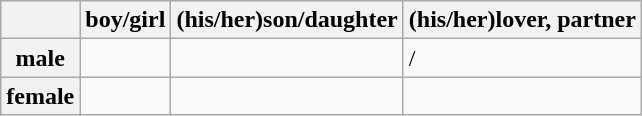<table class="wikitable">
<tr>
<th></th>
<th>boy/girl</th>
<th>(his/her)son/daughter</th>
<th>(his/her)lover, partner</th>
</tr>
<tr>
<th>male</th>
<td></td>
<td></td>
<td>/</td>
</tr>
<tr>
<th>female</th>
<td></td>
<td></td>
<td></td>
</tr>
</table>
